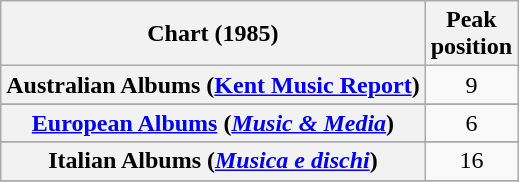<table class="wikitable sortable plainrowheaders" style="text-align:center">
<tr>
<th scope="col">Chart (1985)</th>
<th scope="col">Peak<br>position</th>
</tr>
<tr>
<th scope="row">Australian Albums (<a href='#'>Kent Music Report</a>)</th>
<td>9</td>
</tr>
<tr>
</tr>
<tr>
</tr>
<tr>
<th scope="row"><a href='#'>European Albums</a> (<em><a href='#'>Music & Media</a></em>)</th>
<td>6</td>
</tr>
<tr>
</tr>
<tr>
<th scope="row">Italian Albums (<em><a href='#'>Musica e dischi</a></em>)</th>
<td>16</td>
</tr>
<tr>
</tr>
<tr>
</tr>
<tr>
</tr>
<tr>
</tr>
<tr>
</tr>
<tr>
</tr>
</table>
